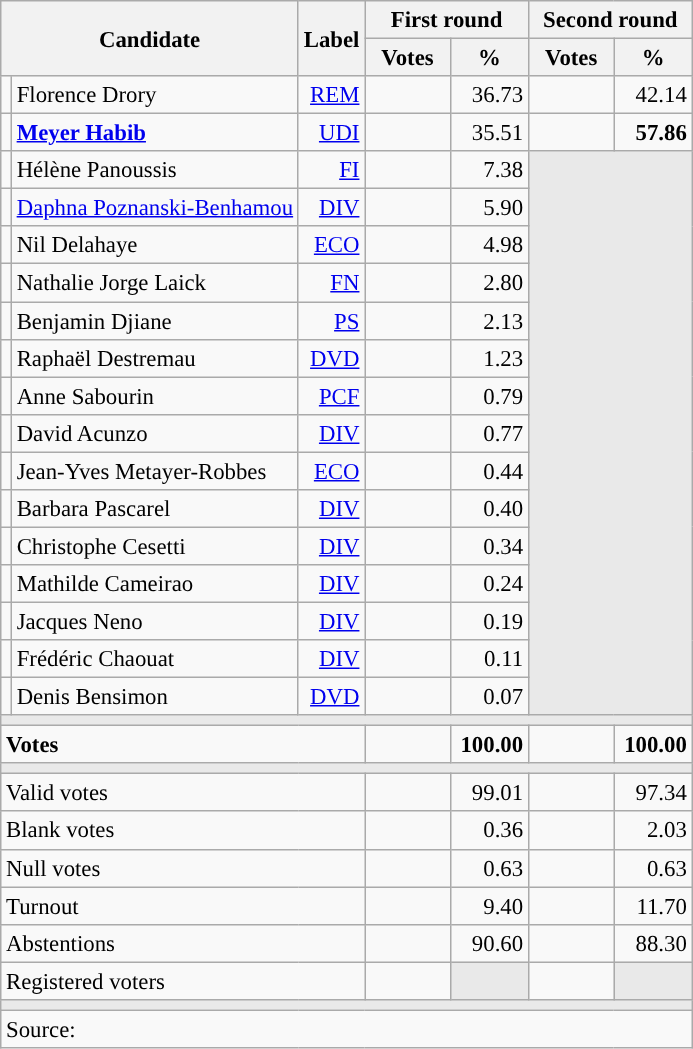<table class="wikitable" style="text-align:right;font-size:95%;">
<tr>
<th rowspan="2" colspan="2">Candidate</th>
<th rowspan="2">Label</th>
<th colspan="2">First round</th>
<th colspan="2">Second round</th>
</tr>
<tr>
<th style="width:50px;">Votes</th>
<th style="width:45px;">%</th>
<th style="width:50px;">Votes</th>
<th style="width:45px;">%</th>
</tr>
<tr>
<td style="color:inherit;background:"></td>
<td style="text-align:left;">Florence Drory</td>
<td><a href='#'>REM</a></td>
<td></td>
<td>36.73</td>
<td></td>
<td>42.14</td>
</tr>
<tr>
<td style="color:inherit;background:"></td>
<td style="text-align:left;"><strong><a href='#'>Meyer Habib</a></strong></td>
<td><a href='#'>UDI</a></td>
<td></td>
<td>35.51</td>
<td><strong></strong></td>
<td><strong>57.86</strong></td>
</tr>
<tr>
<td style="color:inherit;background:"></td>
<td style="text-align:left;">Hélène Panoussis</td>
<td><a href='#'>FI</a></td>
<td></td>
<td>7.38</td>
<td colspan="2" rowspan="15" style="background:#E9E9E9;"></td>
</tr>
<tr>
<td style="color:inherit;background:"></td>
<td style="text-align:left;"><a href='#'>Daphna Poznanski-Benhamou</a></td>
<td><a href='#'>DIV</a></td>
<td></td>
<td>5.90</td>
</tr>
<tr>
<td style="color:inherit;background:"></td>
<td style="text-align:left;">Nil Delahaye</td>
<td><a href='#'>ECO</a></td>
<td></td>
<td>4.98</td>
</tr>
<tr>
<td style="color:inherit;background:"></td>
<td style="text-align:left;">Nathalie Jorge Laick</td>
<td><a href='#'>FN</a></td>
<td></td>
<td>2.80</td>
</tr>
<tr>
<td style="color:inherit;background:"></td>
<td style="text-align:left;">Benjamin Djiane</td>
<td><a href='#'>PS</a></td>
<td></td>
<td>2.13</td>
</tr>
<tr>
<td style="color:inherit;background:"></td>
<td style="text-align:left;">Raphaël Destremau</td>
<td><a href='#'>DVD</a></td>
<td></td>
<td>1.23</td>
</tr>
<tr>
<td style="color:inherit;background:"></td>
<td style="text-align:left;">Anne Sabourin</td>
<td><a href='#'>PCF</a></td>
<td></td>
<td>0.79</td>
</tr>
<tr>
<td style="color:inherit;background:"></td>
<td style="text-align:left;">David Acunzo</td>
<td><a href='#'>DIV</a></td>
<td></td>
<td>0.77</td>
</tr>
<tr>
<td style="color:inherit;background:"></td>
<td style="text-align:left;">Jean-Yves Metayer-Robbes</td>
<td><a href='#'>ECO</a></td>
<td></td>
<td>0.44</td>
</tr>
<tr>
<td style="color:inherit;background:"></td>
<td style="text-align:left;">Barbara Pascarel</td>
<td><a href='#'>DIV</a></td>
<td></td>
<td>0.40</td>
</tr>
<tr>
<td style="color:inherit;background:"></td>
<td style="text-align:left;">Christophe Cesetti</td>
<td><a href='#'>DIV</a></td>
<td></td>
<td>0.34</td>
</tr>
<tr>
<td style="color:inherit;background:"></td>
<td style="text-align:left;">Mathilde Cameirao</td>
<td><a href='#'>DIV</a></td>
<td></td>
<td>0.24</td>
</tr>
<tr>
<td style="color:inherit;background:"></td>
<td style="text-align:left;">Jacques Neno</td>
<td><a href='#'>DIV</a></td>
<td></td>
<td>0.19</td>
</tr>
<tr>
<td style="color:inherit;background:"></td>
<td style="text-align:left;">Frédéric Chaouat</td>
<td><a href='#'>DIV</a></td>
<td></td>
<td>0.11</td>
</tr>
<tr>
<td style="color:inherit;background:"></td>
<td style="text-align:left;">Denis Bensimon</td>
<td><a href='#'>DVD</a></td>
<td></td>
<td>0.07</td>
</tr>
<tr>
<td colspan="7" style="background:#E9E9E9;"></td>
</tr>
<tr style="font-weight:bold;">
<td colspan="3" style="text-align:left;">Votes</td>
<td></td>
<td>100.00</td>
<td></td>
<td>100.00</td>
</tr>
<tr>
<td colspan="7" style="background:#E9E9E9;"></td>
</tr>
<tr>
<td colspan="3" style="text-align:left;">Valid votes</td>
<td></td>
<td>99.01</td>
<td></td>
<td>97.34</td>
</tr>
<tr>
<td colspan="3" style="text-align:left;">Blank votes</td>
<td></td>
<td>0.36</td>
<td></td>
<td>2.03</td>
</tr>
<tr>
<td colspan="3" style="text-align:left;">Null votes</td>
<td></td>
<td>0.63</td>
<td></td>
<td>0.63</td>
</tr>
<tr>
<td colspan="3" style="text-align:left;">Turnout</td>
<td></td>
<td>9.40</td>
<td></td>
<td>11.70</td>
</tr>
<tr>
<td colspan="3" style="text-align:left;">Abstentions</td>
<td></td>
<td>90.60</td>
<td></td>
<td>88.30</td>
</tr>
<tr>
<td colspan="3" style="text-align:left;">Registered voters</td>
<td></td>
<td style="background:#E9E9E9;"></td>
<td></td>
<td style="background:#E9E9E9;"></td>
</tr>
<tr>
<td colspan="7" style="background:#E9E9E9;"></td>
</tr>
<tr>
<td colspan="7" style="text-align:left;">Source: </td>
</tr>
</table>
